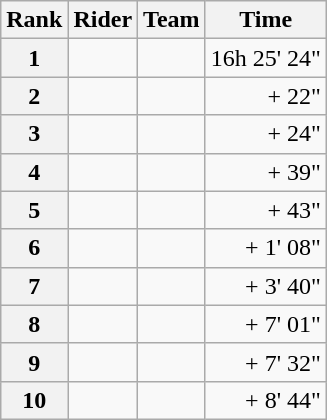<table class="wikitable" margin-bottom:0;">
<tr>
<th scope="col">Rank</th>
<th scope="col">Rider</th>
<th scope="col">Team</th>
<th scope="col">Time</th>
</tr>
<tr>
<th scope="row">1</th>
<td> </td>
<td></td>
<td align="right">16h 25' 24"</td>
</tr>
<tr>
<th scope="row">2</th>
<td></td>
<td></td>
<td align="right">+ 22"</td>
</tr>
<tr>
<th scope="row">3</th>
<td></td>
<td></td>
<td align="right">+ 24"</td>
</tr>
<tr>
<th scope="row">4</th>
<td></td>
<td></td>
<td align="right">+ 39"</td>
</tr>
<tr>
<th scope="row">5</th>
<td></td>
<td></td>
<td align="right">+ 43"</td>
</tr>
<tr>
<th scope="row">6</th>
<td></td>
<td></td>
<td align="right">+ 1' 08"</td>
</tr>
<tr>
<th scope="row">7</th>
<td></td>
<td></td>
<td align="right">+ 3' 40"</td>
</tr>
<tr>
<th scope="row">8</th>
<td></td>
<td></td>
<td align="right">+ 7' 01"</td>
</tr>
<tr>
<th scope="row">9</th>
<td></td>
<td></td>
<td align="right">+ 7' 32"</td>
</tr>
<tr>
<th scope="row">10</th>
<td></td>
<td></td>
<td align="right">+ 8' 44"</td>
</tr>
</table>
